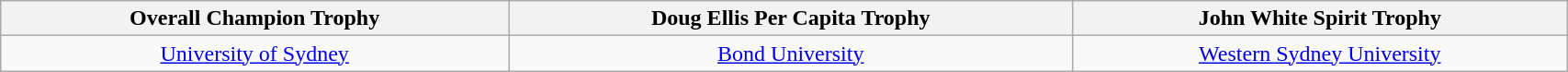<table class="wikitable unsortable" style="width:90%; font-size:100%; text-align:center;">
<tr>
<th><strong>Overall Champion Trophy</strong></th>
<th><strong>Doug Ellis Per Capita Trophy</strong></th>
<th><strong>John White Spirit Trophy</strong></th>
</tr>
<tr>
<td><a href='#'>University of Sydney</a></td>
<td><a href='#'>Bond University</a></td>
<td><a href='#'>Western Sydney University</a></td>
</tr>
</table>
